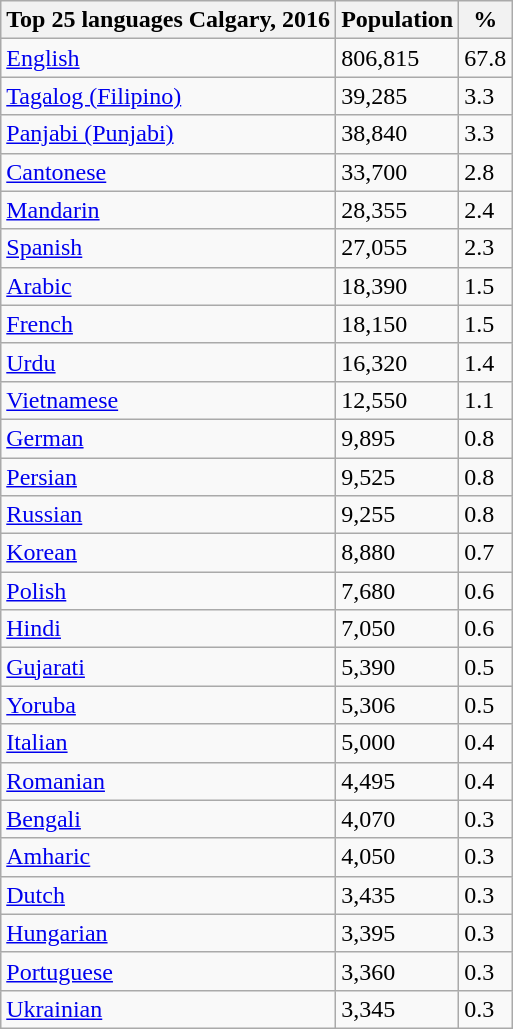<table class="wikitable">
<tr>
<th>Top 25 languages Calgary, 2016</th>
<th>Population</th>
<th>%</th>
</tr>
<tr>
<td><a href='#'>English</a></td>
<td>806,815</td>
<td>67.8</td>
</tr>
<tr>
<td><a href='#'>Tagalog (Filipino)</a></td>
<td>39,285</td>
<td>3.3</td>
</tr>
<tr>
<td><a href='#'>Panjabi (Punjabi)</a></td>
<td>38,840</td>
<td>3.3</td>
</tr>
<tr>
<td><a href='#'>Cantonese</a></td>
<td>33,700</td>
<td>2.8</td>
</tr>
<tr>
<td><a href='#'>Mandarin</a></td>
<td>28,355</td>
<td>2.4</td>
</tr>
<tr>
<td><a href='#'>Spanish</a></td>
<td>27,055</td>
<td>2.3</td>
</tr>
<tr>
<td><a href='#'>Arabic</a></td>
<td>18,390</td>
<td>1.5</td>
</tr>
<tr>
<td><a href='#'>French</a></td>
<td>18,150</td>
<td>1.5</td>
</tr>
<tr>
<td><a href='#'>Urdu</a></td>
<td>16,320</td>
<td>1.4</td>
</tr>
<tr>
<td><a href='#'>Vietnamese</a></td>
<td>12,550</td>
<td>1.1</td>
</tr>
<tr>
<td><a href='#'>German</a></td>
<td>9,895</td>
<td>0.8</td>
</tr>
<tr>
<td><a href='#'>Persian</a></td>
<td>9,525</td>
<td>0.8</td>
</tr>
<tr>
<td><a href='#'>Russian</a></td>
<td>9,255</td>
<td>0.8</td>
</tr>
<tr>
<td><a href='#'>Korean</a></td>
<td>8,880</td>
<td>0.7</td>
</tr>
<tr>
<td><a href='#'>Polish</a></td>
<td>7,680</td>
<td>0.6</td>
</tr>
<tr>
<td><a href='#'>Hindi</a></td>
<td>7,050</td>
<td>0.6</td>
</tr>
<tr>
<td><a href='#'>Gujarati</a></td>
<td>5,390</td>
<td>0.5</td>
</tr>
<tr>
<td><a href='#'>Yoruba</a></td>
<td>5,306</td>
<td>0.5</td>
</tr>
<tr>
<td><a href='#'>Italian</a></td>
<td>5,000</td>
<td>0.4</td>
</tr>
<tr>
<td><a href='#'>Romanian</a></td>
<td>4,495</td>
<td>0.4</td>
</tr>
<tr>
<td><a href='#'>Bengali</a></td>
<td>4,070</td>
<td>0.3</td>
</tr>
<tr>
<td><a href='#'>Amharic</a></td>
<td>4,050</td>
<td>0.3</td>
</tr>
<tr>
<td><a href='#'>Dutch</a></td>
<td>3,435</td>
<td>0.3</td>
</tr>
<tr>
<td><a href='#'>Hungarian</a></td>
<td>3,395</td>
<td>0.3</td>
</tr>
<tr>
<td><a href='#'>Portuguese</a></td>
<td>3,360</td>
<td>0.3</td>
</tr>
<tr>
<td><a href='#'>Ukrainian</a></td>
<td>3,345</td>
<td>0.3</td>
</tr>
</table>
